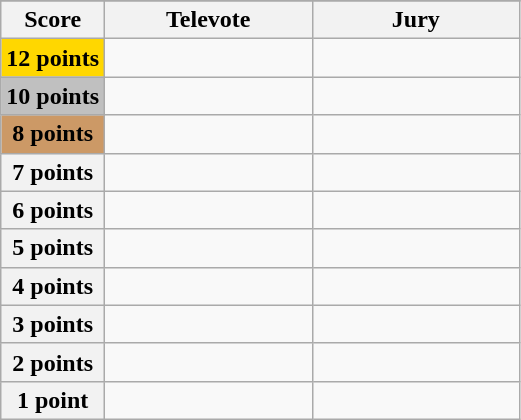<table class="wikitable">
<tr>
</tr>
<tr>
<th scope="col" width="20%">Score</th>
<th scope="col" width="40%">Televote</th>
<th scope="col" width="40%">Jury</th>
</tr>
<tr>
<th scope="row" style="background:gold">12 points</th>
<td></td>
<td></td>
</tr>
<tr>
<th scope="row" style="background:silver">10 points</th>
<td></td>
<td></td>
</tr>
<tr>
<th scope="row" style="background:#CC9966">8 points</th>
<td></td>
<td></td>
</tr>
<tr>
<th scope="row">7 points</th>
<td></td>
<td></td>
</tr>
<tr>
<th scope="row">6 points</th>
<td></td>
<td></td>
</tr>
<tr>
<th scope="row">5 points</th>
<td></td>
<td></td>
</tr>
<tr>
<th scope="row">4 points</th>
<td></td>
<td></td>
</tr>
<tr>
<th scope="row">3 points</th>
<td></td>
<td></td>
</tr>
<tr>
<th scope="row">2 points</th>
<td></td>
<td></td>
</tr>
<tr>
<th scope="row">1 point</th>
<td></td>
<td></td>
</tr>
</table>
